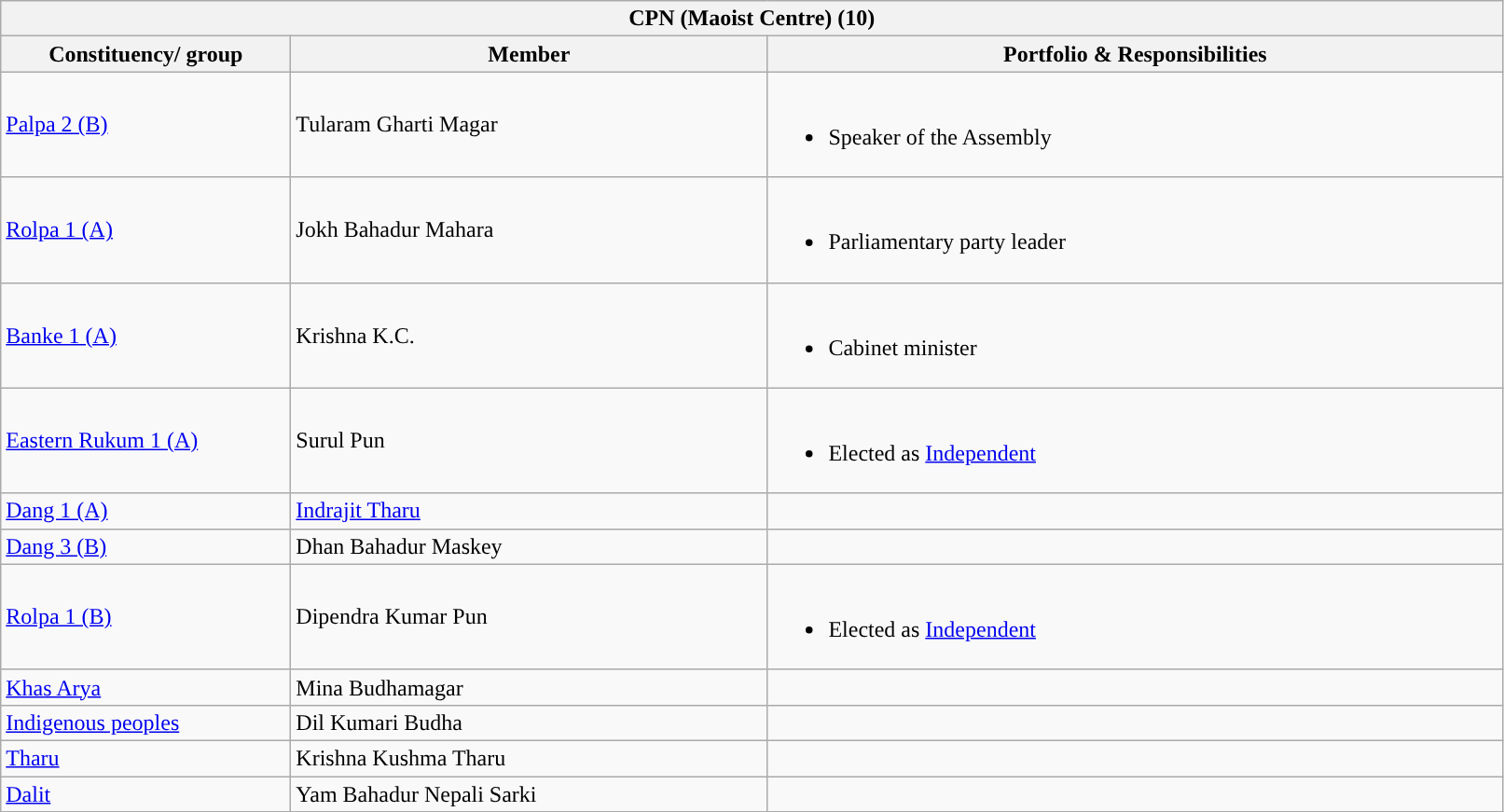<table class="wikitable sortable">
<tr>
<th colspan="3" style="width: 800pt; background:">CPN (Maoist Centre) (10)</th>
</tr>
<tr>
<th style="width:150pt;">Constituency/ group</th>
<th style="width:250pt;">Member</th>
<th>Portfolio & Responsibilities</th>
</tr>
<tr>
<td><a href='#'>Palpa 2 (B)</a></td>
<td>Tularam Gharti Magar</td>
<td><br><ul><li>Speaker of the Assembly</li></ul></td>
</tr>
<tr>
<td><a href='#'>Rolpa 1 (A)</a></td>
<td>Jokh Bahadur Mahara</td>
<td><br><ul><li>Parliamentary party leader</li></ul></td>
</tr>
<tr>
<td><a href='#'>Banke 1 (A)</a></td>
<td>Krishna K.C.</td>
<td><br><ul><li>Cabinet minister</li></ul></td>
</tr>
<tr>
<td><a href='#'>Eastern Rukum 1 (A)</a></td>
<td>Surul Pun</td>
<td><br><ul><li>Elected as <a href='#'>Independent</a></li></ul></td>
</tr>
<tr>
<td><a href='#'>Dang 1 (A)</a></td>
<td><a href='#'>Indrajit Tharu</a></td>
<td></td>
</tr>
<tr>
<td><a href='#'>Dang 3 (B)</a></td>
<td>Dhan Bahadur Maskey</td>
<td></td>
</tr>
<tr>
<td><a href='#'>Rolpa 1 (B)</a></td>
<td>Dipendra Kumar Pun</td>
<td><br><ul><li>Elected as <a href='#'>Independent</a></li></ul></td>
</tr>
<tr>
<td><a href='#'>Khas Arya</a></td>
<td>Mina Budhamagar</td>
<td></td>
</tr>
<tr>
<td><a href='#'>Indigenous peoples</a></td>
<td>Dil Kumari Budha</td>
<td></td>
</tr>
<tr>
<td><a href='#'>Tharu</a></td>
<td>Krishna Kushma Tharu</td>
<td></td>
</tr>
<tr>
<td><a href='#'>Dalit</a></td>
<td>Yam Bahadur Nepali Sarki</td>
<td></td>
</tr>
</table>
